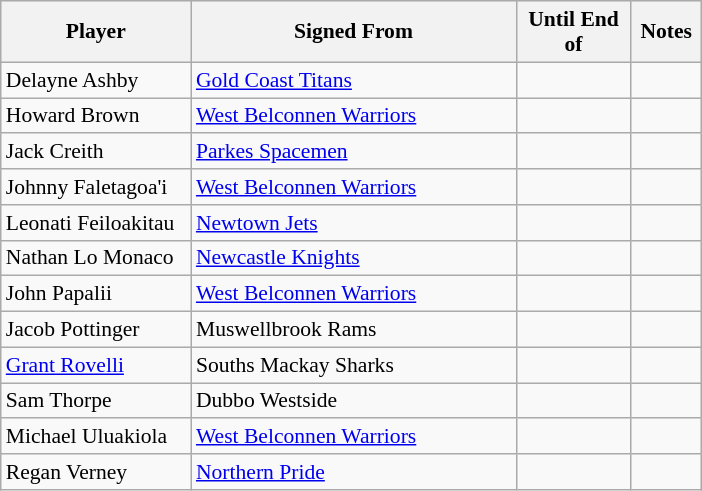<table class="wikitable" style="font-size:90%">
<tr style="background:#efefef;">
<th style="width:120px;">Player</th>
<th style="width:210px;">Signed From</th>
<th style="width:70px;">Until End of</th>
<th style="width:40px;">Notes</th>
</tr>
<tr>
<td>Delayne Ashby</td>
<td> <a href='#'>Gold Coast Titans</a></td>
<td></td>
<td></td>
</tr>
<tr>
<td>Howard Brown</td>
<td> <a href='#'>West Belconnen Warriors</a></td>
<td></td>
<td></td>
</tr>
<tr>
<td>Jack Creith</td>
<td> <a href='#'>Parkes Spacemen</a></td>
<td></td>
<td></td>
</tr>
<tr>
<td>Johnny Faletagoa'i</td>
<td> <a href='#'>West Belconnen Warriors</a></td>
<td></td>
<td></td>
</tr>
<tr>
<td>Leonati Feiloakitau</td>
<td> <a href='#'>Newtown Jets</a></td>
<td></td>
<td></td>
</tr>
<tr>
<td>Nathan Lo Monaco</td>
<td> <a href='#'>Newcastle Knights</a></td>
<td></td>
<td></td>
</tr>
<tr>
<td>John Papalii</td>
<td> <a href='#'>West Belconnen Warriors</a></td>
<td></td>
<td></td>
</tr>
<tr>
<td>Jacob Pottinger</td>
<td> Muswellbrook Rams</td>
<td></td>
<td></td>
</tr>
<tr>
<td><a href='#'>Grant Rovelli</a></td>
<td> Souths Mackay Sharks</td>
<td></td>
<td></td>
</tr>
<tr>
<td>Sam Thorpe</td>
<td> Dubbo Westside</td>
<td></td>
<td></td>
</tr>
<tr>
<td>Michael Uluakiola</td>
<td> <a href='#'>West Belconnen Warriors</a></td>
<td></td>
<td></td>
</tr>
<tr>
<td>Regan Verney</td>
<td> <a href='#'>Northern Pride</a></td>
<td></td>
<td></td>
</tr>
</table>
